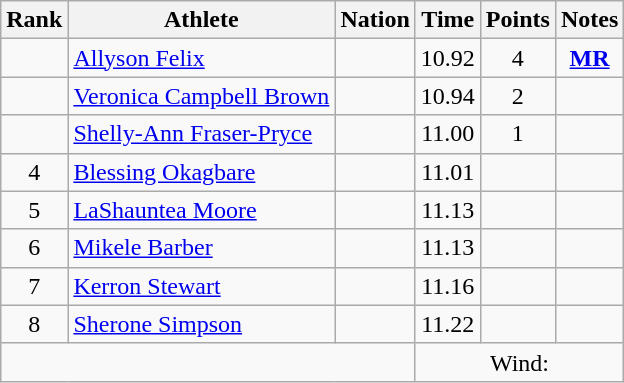<table class="wikitable mw-datatable sortable" style="text-align:center;">
<tr>
<th>Rank</th>
<th>Athlete</th>
<th>Nation</th>
<th>Time</th>
<th>Points</th>
<th>Notes</th>
</tr>
<tr>
<td></td>
<td align=left><a href='#'>Allyson Felix</a></td>
<td align=left></td>
<td>10.92</td>
<td>4</td>
<td><strong><a href='#'>MR</a></strong></td>
</tr>
<tr>
<td></td>
<td align=left><a href='#'>Veronica Campbell Brown</a></td>
<td align=left></td>
<td>10.94</td>
<td>2</td>
<td></td>
</tr>
<tr>
<td></td>
<td align=left><a href='#'>Shelly-Ann Fraser-Pryce</a></td>
<td align=left></td>
<td>11.00</td>
<td>1</td>
<td></td>
</tr>
<tr>
<td>4</td>
<td align=left><a href='#'>Blessing Okagbare</a></td>
<td align=left></td>
<td>11.01</td>
<td></td>
<td></td>
</tr>
<tr>
<td>5</td>
<td align=left><a href='#'>LaShauntea Moore</a></td>
<td align=left></td>
<td>11.13</td>
<td></td>
<td></td>
</tr>
<tr>
<td>6</td>
<td align=left><a href='#'>Mikele Barber</a></td>
<td align=left></td>
<td>11.13</td>
<td></td>
<td></td>
</tr>
<tr>
<td>7</td>
<td align=left><a href='#'>Kerron Stewart</a></td>
<td align=left></td>
<td>11.16</td>
<td></td>
<td></td>
</tr>
<tr>
<td>8</td>
<td align=left><a href='#'>Sherone Simpson</a></td>
<td align=left></td>
<td>11.22</td>
<td></td>
<td></td>
</tr>
<tr class="sortbottom">
<td colspan=3></td>
<td colspan=3>Wind: </td>
</tr>
</table>
